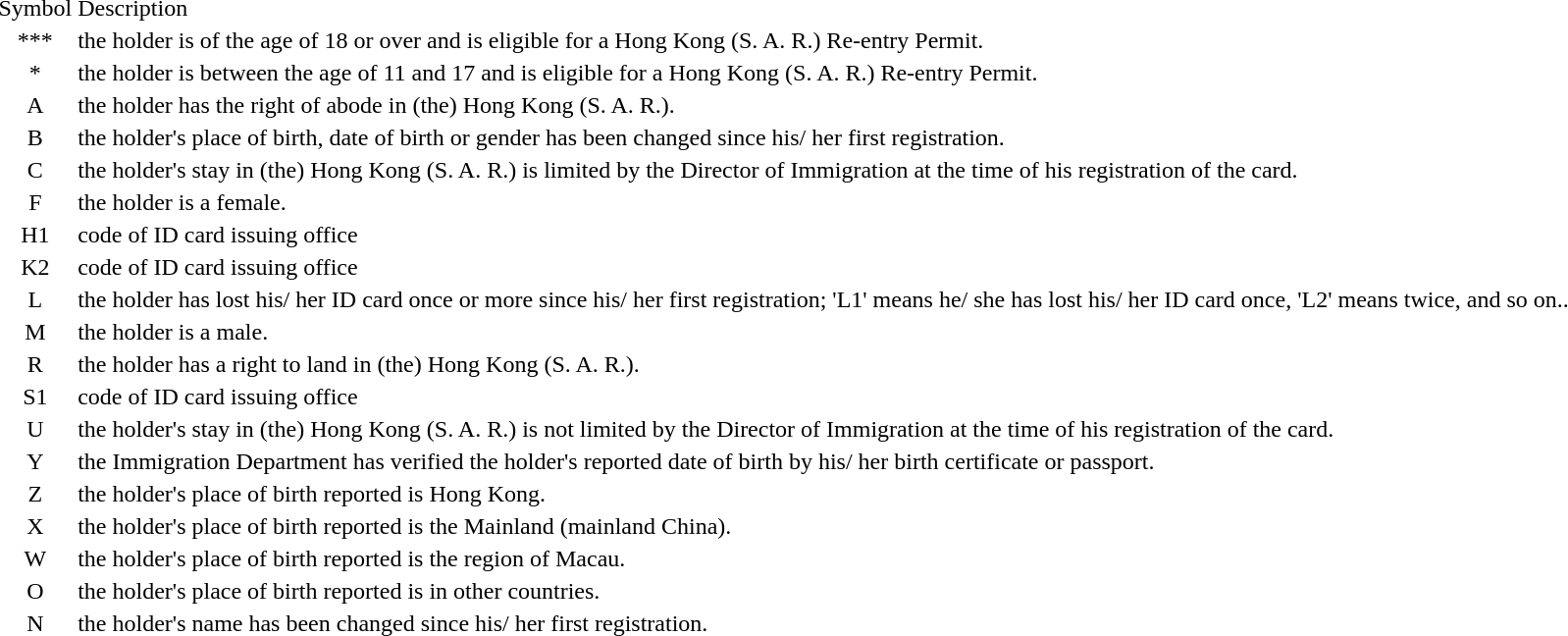<table style="margin-left:1em">
<tr>
<td align="center">Symbol</td>
<td>Description</td>
</tr>
<tr valign="top">
<td align="center">***</td>
<td>the holder is of the age of 18 or over and is eligible for a Hong Kong (S. A. R.) Re-entry Permit.</td>
</tr>
<tr valign="top">
<td align="center">*</td>
<td>the holder is between the age of 11 and 17 and is eligible for a Hong Kong (S. A. R.) Re-entry Permit.</td>
</tr>
<tr valign="top">
<td align="center">A</td>
<td>the holder has the right of abode in (the) Hong Kong (S. A. R.).</td>
</tr>
<tr valign="top">
<td align="center">B</td>
<td>the holder's place of birth, date of birth or gender has been changed since his/ her first registration.</td>
</tr>
<tr valign="top">
<td align="center">C</td>
<td>the holder's stay in (the) Hong Kong (S. A. R.) is limited by the Director of Immigration at the time of his registration of the card.</td>
</tr>
<tr valign="top">
<td align="center">F</td>
<td>the holder is a female.</td>
</tr>
<tr valign="top">
<td align="center">H1</td>
<td>code of ID card issuing office</td>
</tr>
<tr valign="top">
<td align="center">K2</td>
<td>code of ID card issuing office</td>
</tr>
<tr valign="top">
<td align="center">L</td>
<td>the holder has lost his/ her ID card once or more since his/ her first registration; 'L1' means he/ she has lost his/ her ID card once, 'L2' means twice, and so on..</td>
</tr>
<tr valign="top">
<td align="center">M</td>
<td>the holder is a male.</td>
</tr>
<tr valign="top">
<td align="center">R</td>
<td>the holder has a right to land in (the) Hong Kong (S. A. R.).</td>
</tr>
<tr valign="top">
<td align="center">S1</td>
<td>code of ID card issuing office</td>
</tr>
<tr valign="top">
<td align="center">U</td>
<td>the holder's stay in (the) Hong Kong (S. A. R.) is not limited by the Director of Immigration at the time of his registration of the card.</td>
</tr>
<tr valign="top">
<td align="center">Y</td>
<td>the Immigration Department has verified the holder's reported date of birth by his/ her birth certificate or passport.</td>
</tr>
<tr valign="top">
<td align="center">Z</td>
<td>the holder's place of birth reported is Hong Kong.</td>
</tr>
<tr valign="top">
<td align="center">X</td>
<td>the holder's place of birth reported is the Mainland (mainland China).</td>
</tr>
<tr valign="top">
<td align="center">W</td>
<td>the holder's place of birth reported is the region of Macau.</td>
</tr>
<tr valign="top">
<td align="center">O</td>
<td>the holder's place of birth reported is in other countries.</td>
</tr>
<tr valign="top">
<td align="center">N</td>
<td>the holder's name has been changed since his/ her first registration.</td>
</tr>
</table>
